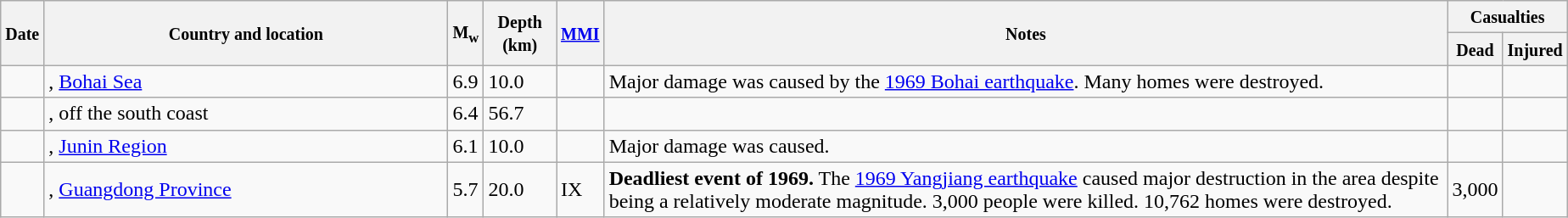<table class="wikitable sortable sort-under" style="border:1px black; margin-left:1em;">
<tr>
<th rowspan="2"><small>Date</small></th>
<th rowspan="2" style="width: 310px"><small>Country and location</small></th>
<th rowspan="2"><small>M<sub>w</sub></small></th>
<th rowspan="2"><small>Depth (km)</small></th>
<th rowspan="2"><small><a href='#'>MMI</a></small></th>
<th rowspan="2" class="unsortable"><small>Notes</small></th>
<th colspan="2"><small>Casualties</small></th>
</tr>
<tr>
<th><small>Dead</small></th>
<th><small>Injured</small></th>
</tr>
<tr>
<td></td>
<td>, <a href='#'>Bohai Sea</a></td>
<td>6.9</td>
<td>10.0</td>
<td></td>
<td>Major damage was caused by the <a href='#'>1969 Bohai earthquake</a>. Many homes were destroyed.</td>
<td></td>
<td></td>
</tr>
<tr>
<td></td>
<td>, off the south coast</td>
<td>6.4</td>
<td>56.7</td>
<td></td>
<td></td>
<td></td>
<td></td>
</tr>
<tr>
<td></td>
<td>, <a href='#'>Junin Region</a></td>
<td>6.1</td>
<td>10.0</td>
<td></td>
<td>Major damage was caused.</td>
<td></td>
<td></td>
</tr>
<tr>
<td></td>
<td>, <a href='#'>Guangdong Province</a></td>
<td>5.7</td>
<td>20.0</td>
<td>IX</td>
<td><strong>Deadliest event of 1969.</strong> The <a href='#'>1969 Yangjiang earthquake</a> caused major destruction in the area despite being a relatively moderate magnitude. 3,000 people were killed. 10,762 homes were destroyed.</td>
<td>3,000</td>
<td></td>
</tr>
</table>
